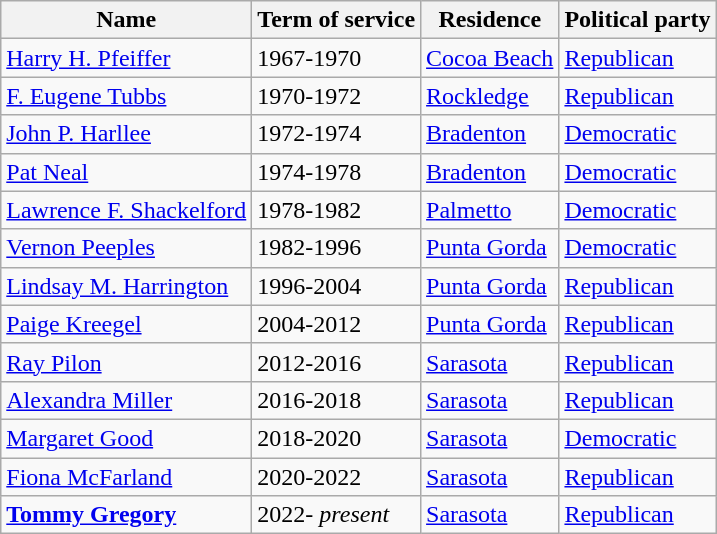<table class="wikitable sortable">
<tr>
<th>Name</th>
<th>Term of service</th>
<th>Residence</th>
<th>Political party</th>
</tr>
<tr>
<td><a href='#'>Harry H. Pfeiffer</a></td>
<td>1967-1970</td>
<td><a href='#'>Cocoa Beach</a></td>
<td><a href='#'>Republican</a></td>
</tr>
<tr>
<td><a href='#'>F. Eugene Tubbs</a></td>
<td>1970-1972</td>
<td><a href='#'>Rockledge</a></td>
<td><a href='#'>Republican</a></td>
</tr>
<tr>
<td><a href='#'>John P. Harllee</a></td>
<td>1972-1974</td>
<td><a href='#'>Bradenton</a></td>
<td><a href='#'>Democratic</a></td>
</tr>
<tr>
<td><a href='#'>Pat Neal</a></td>
<td>1974-1978</td>
<td><a href='#'>Bradenton</a></td>
<td><a href='#'>Democratic</a></td>
</tr>
<tr>
<td><a href='#'>Lawrence F. Shackelford</a></td>
<td>1978-1982</td>
<td><a href='#'>Palmetto</a></td>
<td><a href='#'>Democratic</a></td>
</tr>
<tr>
<td><a href='#'>Vernon Peeples</a></td>
<td>1982-1996</td>
<td><a href='#'>Punta Gorda</a></td>
<td><a href='#'>Democratic</a></td>
</tr>
<tr>
<td><a href='#'>Lindsay M. Harrington</a></td>
<td>1996-2004</td>
<td><a href='#'>Punta Gorda</a></td>
<td><a href='#'>Republican</a></td>
</tr>
<tr>
<td><a href='#'>Paige Kreegel</a></td>
<td>2004-2012</td>
<td><a href='#'>Punta Gorda</a></td>
<td><a href='#'>Republican</a></td>
</tr>
<tr>
<td><a href='#'>Ray Pilon</a></td>
<td>2012-2016</td>
<td><a href='#'>Sarasota</a></td>
<td><a href='#'>Republican</a></td>
</tr>
<tr>
<td><a href='#'>Alexandra Miller</a></td>
<td>2016-2018</td>
<td><a href='#'>Sarasota</a></td>
<td><a href='#'>Republican</a></td>
</tr>
<tr>
<td><a href='#'>Margaret Good</a></td>
<td>2018-2020</td>
<td><a href='#'>Sarasota</a></td>
<td><a href='#'>Democratic</a></td>
</tr>
<tr>
<td><a href='#'>Fiona McFarland</a></td>
<td>2020-2022</td>
<td><a href='#'>Sarasota</a></td>
<td><a href='#'>Republican</a></td>
</tr>
<tr>
<td><strong><a href='#'>Tommy Gregory</a></strong></td>
<td>2022- <em>present</em></td>
<td><a href='#'>Sarasota</a></td>
<td><a href='#'>Republican</a></td>
</tr>
</table>
